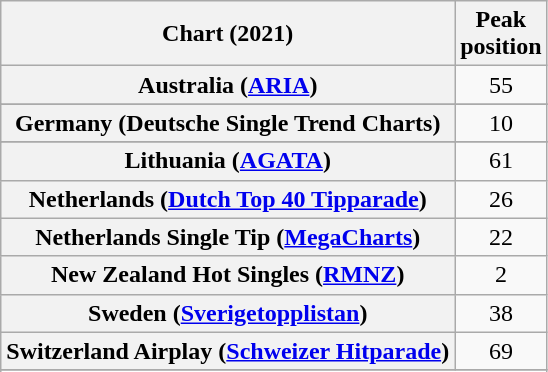<table class="wikitable sortable plainrowheaders" style="text-align:center">
<tr>
<th scope="col">Chart (2021)</th>
<th scope="col">Peak<br>position</th>
</tr>
<tr>
<th scope="row">Australia (<a href='#'>ARIA</a>)</th>
<td>55</td>
</tr>
<tr>
</tr>
<tr>
</tr>
<tr>
</tr>
<tr>
</tr>
<tr>
<th scope="row">Germany (Deutsche Single Trend Charts)</th>
<td>10</td>
</tr>
<tr>
</tr>
<tr>
<th scope="row">Lithuania (<a href='#'>AGATA</a>)</th>
<td>61</td>
</tr>
<tr>
<th scope="row">Netherlands (<a href='#'>Dutch Top 40 Tipparade</a>)</th>
<td>26</td>
</tr>
<tr>
<th scope="row">Netherlands Single Tip (<a href='#'>MegaCharts</a>)</th>
<td>22</td>
</tr>
<tr>
<th scope="row">New Zealand Hot Singles (<a href='#'>RMNZ</a>)</th>
<td>2</td>
</tr>
<tr>
<th scope="row">Sweden (<a href='#'>Sverigetopplistan</a>)</th>
<td>38</td>
</tr>
<tr>
<th scope="row">Switzerland Airplay (<a href='#'>Schweizer Hitparade</a>)</th>
<td>69</td>
</tr>
<tr>
</tr>
<tr>
</tr>
</table>
